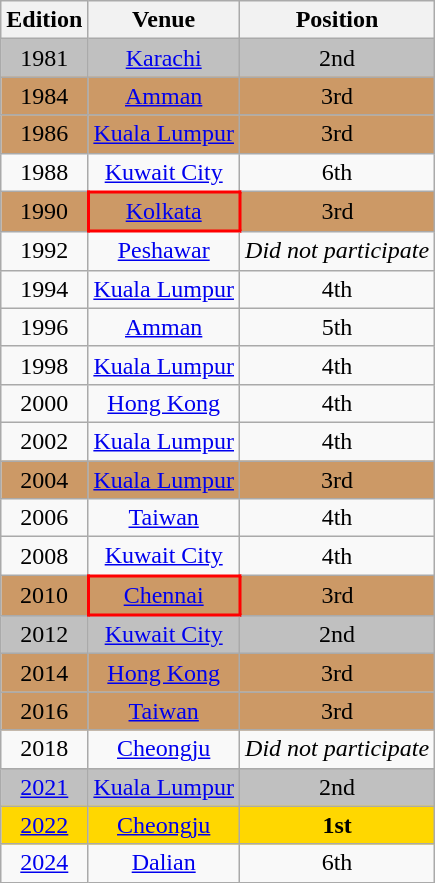<table class="wikitable" style="text-align: center;">
<tr>
<th>Edition</th>
<th>Venue</th>
<th>Position</th>
</tr>
<tr style="background:silver;">
<td>1981</td>
<td> <a href='#'>Karachi</a></td>
<td> 2nd</td>
</tr>
<tr style="background:#c96;">
<td>1984</td>
<td> <a href='#'>Amman</a></td>
<td> 3rd</td>
</tr>
<tr style="background:#c96;">
<td>1986</td>
<td> <a href='#'>Kuala Lumpur</a></td>
<td> 3rd</td>
</tr>
<tr>
<td>1988</td>
<td> <a href='#'>Kuwait City</a></td>
<td>6th</td>
</tr>
<tr style="background:#c96;">
<td>1990</td>
<td style="border: 2px solid red"> <a href='#'>Kolkata</a></td>
<td> 3rd</td>
</tr>
<tr>
<td>1992</td>
<td> <a href='#'>Peshawar</a></td>
<td><em>Did not participate</em></td>
</tr>
<tr>
<td>1994</td>
<td> <a href='#'>Kuala Lumpur</a></td>
<td>4th</td>
</tr>
<tr>
<td>1996</td>
<td> <a href='#'>Amman</a></td>
<td>5th</td>
</tr>
<tr>
<td>1998</td>
<td> <a href='#'>Kuala Lumpur</a></td>
<td>4th</td>
</tr>
<tr>
<td>2000</td>
<td> <a href='#'>Hong Kong</a></td>
<td>4th</td>
</tr>
<tr>
<td>2002</td>
<td> <a href='#'>Kuala Lumpur</a></td>
<td>4th</td>
</tr>
<tr style="background:#c96;">
<td>2004</td>
<td> <a href='#'>Kuala Lumpur</a></td>
<td> 3rd</td>
</tr>
<tr>
<td>2006</td>
<td> <a href='#'>Taiwan</a></td>
<td>4th</td>
</tr>
<tr>
<td>2008</td>
<td> <a href='#'>Kuwait City</a></td>
<td>4th</td>
</tr>
<tr style="background:#c96;">
<td>2010</td>
<td style="border: 2px solid red"> <a href='#'>Chennai</a></td>
<td> 3rd</td>
</tr>
<tr style="background:silver;">
<td>2012</td>
<td> <a href='#'>Kuwait City</a></td>
<td> 2nd</td>
</tr>
<tr style="background:#c96;">
<td>2014</td>
<td> <a href='#'>Hong Kong</a></td>
<td> 3rd</td>
</tr>
<tr style="background:#c96;">
<td>2016</td>
<td> <a href='#'>Taiwan</a></td>
<td> 3rd</td>
</tr>
<tr>
<td>2018</td>
<td> <a href='#'>Cheongju</a></td>
<td><em>Did not participate</em></td>
</tr>
<tr style="background:silver;">
<td><a href='#'>2021</a></td>
<td> <a href='#'>Kuala Lumpur</a></td>
<td> 2nd</td>
</tr>
<tr style="background:gold;">
<td><a href='#'>2022</a></td>
<td> <a href='#'>Cheongju</a></td>
<td> <strong>1st</strong></td>
</tr>
<tr>
<td><a href='#'>2024</a></td>
<td> <a href='#'>Dalian</a></td>
<td>6th</td>
</tr>
</table>
